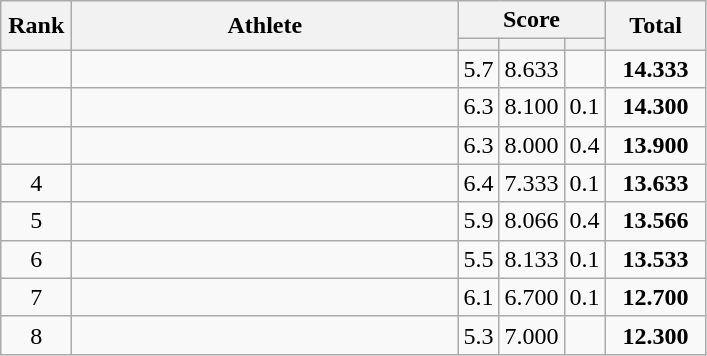<table class=wikitable style="text-align:center">
<tr>
<th width="40" rowspan="2">Rank</th>
<th width="250" rowspan="2">Athlete</th>
<th width="60" colspan="3">Score</th>
<th width="60" rowspan="2">Total</th>
</tr>
<tr>
<th></th>
<th></th>
<th></th>
</tr>
<tr>
<td></td>
<td align="left"></td>
<td>5.7</td>
<td>8.633</td>
<td></td>
<td><strong>14.333</strong></td>
</tr>
<tr>
<td></td>
<td align="left"></td>
<td>6.3</td>
<td>8.100</td>
<td>0.1</td>
<td><strong>14.300</strong></td>
</tr>
<tr>
<td></td>
<td align="left"></td>
<td>6.3</td>
<td>8.000</td>
<td>0.4</td>
<td><strong>13.900</strong></td>
</tr>
<tr>
<td>4</td>
<td align="left"></td>
<td>6.4</td>
<td>7.333</td>
<td>0.1</td>
<td><strong>13.633</strong></td>
</tr>
<tr>
<td>5</td>
<td align="left"></td>
<td>5.9</td>
<td>8.066</td>
<td>0.4</td>
<td><strong>13.566</strong></td>
</tr>
<tr>
<td>6</td>
<td align="left"></td>
<td>5.5</td>
<td>8.133</td>
<td>0.1</td>
<td><strong>13.533</strong></td>
</tr>
<tr>
<td>7</td>
<td align="left"></td>
<td>6.1</td>
<td>6.700</td>
<td>0.1</td>
<td><strong>12.700</strong></td>
</tr>
<tr>
<td>8</td>
<td align="left"></td>
<td>5.3</td>
<td>7.000</td>
<td></td>
<td><strong>12.300</strong></td>
</tr>
</table>
